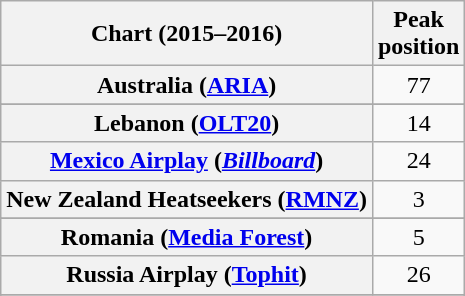<table class="wikitable sortable plainrowheaders" style="text-align:center">
<tr>
<th scope="col">Chart (2015–2016)</th>
<th scope="col">Peak<br>position</th>
</tr>
<tr>
<th scope="row">Australia (<a href='#'>ARIA</a>)</th>
<td>77</td>
</tr>
<tr>
</tr>
<tr>
</tr>
<tr>
</tr>
<tr>
</tr>
<tr>
</tr>
<tr>
</tr>
<tr>
</tr>
<tr>
</tr>
<tr>
<th scope="row">Lebanon (<a href='#'>OLT20</a>)</th>
<td>14</td>
</tr>
<tr>
<th scope="row"><a href='#'>Mexico Airplay</a> (<em><a href='#'>Billboard</a></em>)</th>
<td>24</td>
</tr>
<tr>
<th scope="row">New Zealand Heatseekers (<a href='#'>RMNZ</a>)</th>
<td>3</td>
</tr>
<tr>
</tr>
<tr>
<th scope="row">Romania (<a href='#'>Media Forest</a>)</th>
<td>5</td>
</tr>
<tr>
<th scope="row">Russia Airplay (<a href='#'>Tophit</a>)</th>
<td>26</td>
</tr>
<tr>
</tr>
<tr>
</tr>
<tr>
</tr>
<tr>
</tr>
<tr>
</tr>
<tr>
</tr>
</table>
